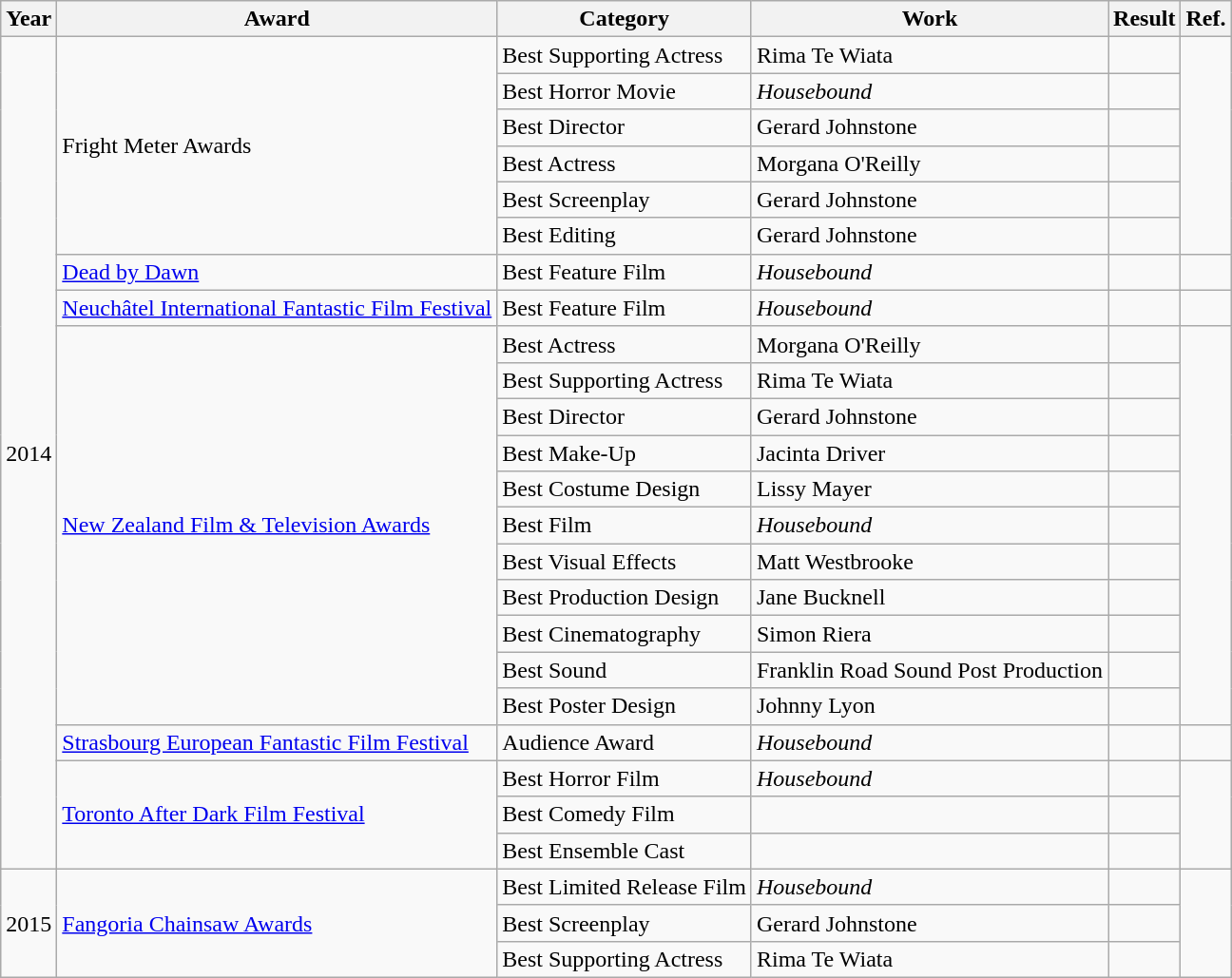<table class="wikitable">
<tr>
<th>Year</th>
<th>Award</th>
<th>Category</th>
<th>Work</th>
<th>Result</th>
<th>Ref.</th>
</tr>
<tr>
<td rowspan=23>2014</td>
<td rowspan=6>Fright Meter Awards</td>
<td>Best Supporting Actress</td>
<td>Rima Te Wiata</td>
<td></td>
<td rowspan=6></td>
</tr>
<tr>
<td>Best Horror Movie</td>
<td><em>Housebound</em></td>
<td></td>
</tr>
<tr>
<td>Best Director</td>
<td>Gerard Johnstone</td>
<td></td>
</tr>
<tr>
<td>Best Actress</td>
<td>Morgana O'Reilly</td>
<td></td>
</tr>
<tr>
<td>Best Screenplay</td>
<td>Gerard Johnstone</td>
<td></td>
</tr>
<tr>
<td>Best Editing</td>
<td>Gerard Johnstone</td>
<td></td>
</tr>
<tr>
<td><a href='#'>Dead by Dawn</a></td>
<td>Best Feature Film</td>
<td><em>Housebound</em></td>
<td></td>
<td></td>
</tr>
<tr>
<td><a href='#'>Neuchâtel International Fantastic Film Festival</a></td>
<td>Best Feature Film</td>
<td><em>Housebound</em></td>
<td></td>
<td></td>
</tr>
<tr>
<td rowspan=11><a href='#'>New Zealand Film & Television Awards</a></td>
<td>Best Actress</td>
<td>Morgana O'Reilly</td>
<td></td>
<td rowspan=11></td>
</tr>
<tr>
<td>Best Supporting Actress</td>
<td>Rima Te Wiata</td>
<td></td>
</tr>
<tr>
<td>Best Director</td>
<td>Gerard Johnstone</td>
<td></td>
</tr>
<tr>
<td>Best Make-Up</td>
<td>Jacinta Driver</td>
<td></td>
</tr>
<tr>
<td>Best Costume Design</td>
<td>Lissy Mayer</td>
<td></td>
</tr>
<tr>
<td>Best Film</td>
<td><em>Housebound</em></td>
<td></td>
</tr>
<tr>
<td>Best Visual Effects</td>
<td>Matt Westbrooke</td>
<td></td>
</tr>
<tr>
<td>Best Production Design</td>
<td>Jane Bucknell</td>
<td></td>
</tr>
<tr>
<td>Best Cinematography</td>
<td>Simon Riera</td>
<td></td>
</tr>
<tr>
<td>Best Sound</td>
<td>Franklin Road Sound Post Production</td>
<td></td>
</tr>
<tr>
<td>Best Poster Design</td>
<td>Johnny Lyon</td>
<td></td>
</tr>
<tr>
<td><a href='#'>Strasbourg European Fantastic Film Festival</a></td>
<td>Audience Award</td>
<td><em>Housebound</em></td>
<td></td>
<td></td>
</tr>
<tr>
<td rowspan=3><a href='#'>Toronto After Dark Film Festival</a></td>
<td>Best Horror Film</td>
<td><em>Housebound</em></td>
<td></td>
<td rowspan=3></td>
</tr>
<tr>
<td>Best Comedy Film</td>
<td></td>
<td></td>
</tr>
<tr>
<td>Best Ensemble Cast</td>
<td></td>
<td></td>
</tr>
<tr>
<td rowspan=3>2015</td>
<td rowspan=3><a href='#'>Fangoria Chainsaw Awards</a></td>
<td>Best Limited Release Film</td>
<td><em>Housebound</em></td>
<td></td>
<td rowspan=3></td>
</tr>
<tr>
<td>Best Screenplay</td>
<td>Gerard Johnstone</td>
<td></td>
</tr>
<tr>
<td>Best Supporting Actress</td>
<td>Rima Te Wiata</td>
<td></td>
</tr>
</table>
